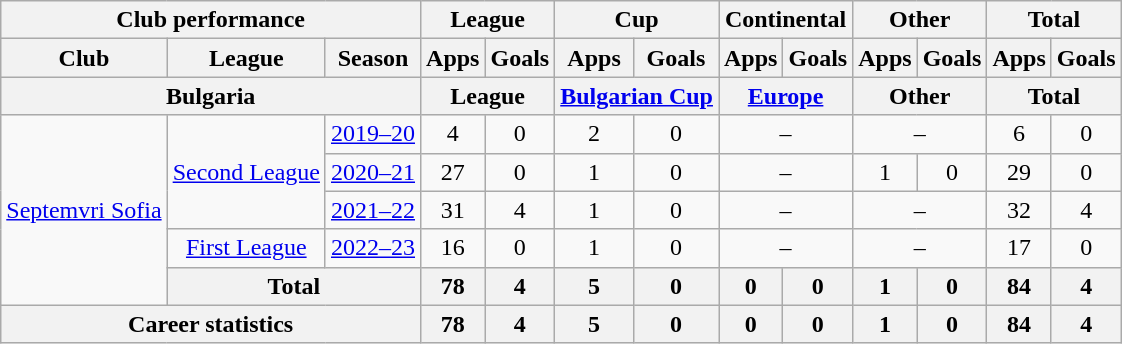<table class="wikitable" style="text-align: center">
<tr>
<th Colspan="3">Club performance</th>
<th Colspan="2">League</th>
<th Colspan="2">Cup</th>
<th Colspan="2">Continental</th>
<th Colspan="2">Other</th>
<th Colspan="3">Total</th>
</tr>
<tr>
<th>Club</th>
<th>League</th>
<th>Season</th>
<th>Apps</th>
<th>Goals</th>
<th>Apps</th>
<th>Goals</th>
<th>Apps</th>
<th>Goals</th>
<th>Apps</th>
<th>Goals</th>
<th>Apps</th>
<th>Goals</th>
</tr>
<tr>
<th Colspan="3">Bulgaria</th>
<th Colspan="2">League</th>
<th Colspan="2"><a href='#'>Bulgarian Cup</a></th>
<th Colspan="2"><a href='#'>Europe</a></th>
<th Colspan="2">Other</th>
<th Colspan="2">Total</th>
</tr>
<tr>
<td rowspan="5" valign="center"><a href='#'>Septemvri Sofia</a></td>
<td rowspan="3"><a href='#'>Second League</a></td>
<td><a href='#'>2019–20</a></td>
<td>4</td>
<td>0</td>
<td>2</td>
<td>0</td>
<td colspan="2">–</td>
<td colspan="2">–</td>
<td>6</td>
<td>0</td>
</tr>
<tr>
<td><a href='#'>2020–21</a></td>
<td>27</td>
<td>0</td>
<td>1</td>
<td>0</td>
<td colspan="2">–</td>
<td>1</td>
<td>0</td>
<td>29</td>
<td>0</td>
</tr>
<tr>
<td><a href='#'>2021–22</a></td>
<td>31</td>
<td>4</td>
<td>1</td>
<td>0</td>
<td colspan="2">–</td>
<td colspan="2">–</td>
<td>32</td>
<td>4</td>
</tr>
<tr>
<td rowspan="1"><a href='#'>First League</a></td>
<td><a href='#'>2022–23</a></td>
<td>16</td>
<td>0</td>
<td>1</td>
<td>0</td>
<td colspan="2">–</td>
<td colspan="2">–</td>
<td>17</td>
<td>0</td>
</tr>
<tr>
<th colspan=2>Total</th>
<th>78</th>
<th>4</th>
<th>5</th>
<th>0</th>
<th>0</th>
<th>0</th>
<th>1</th>
<th>0</th>
<th>84</th>
<th>4</th>
</tr>
<tr>
<th colspan="3">Career statistics</th>
<th>78</th>
<th>4</th>
<th>5</th>
<th>0</th>
<th>0</th>
<th>0</th>
<th>1</th>
<th>0</th>
<th>84</th>
<th>4</th>
</tr>
</table>
